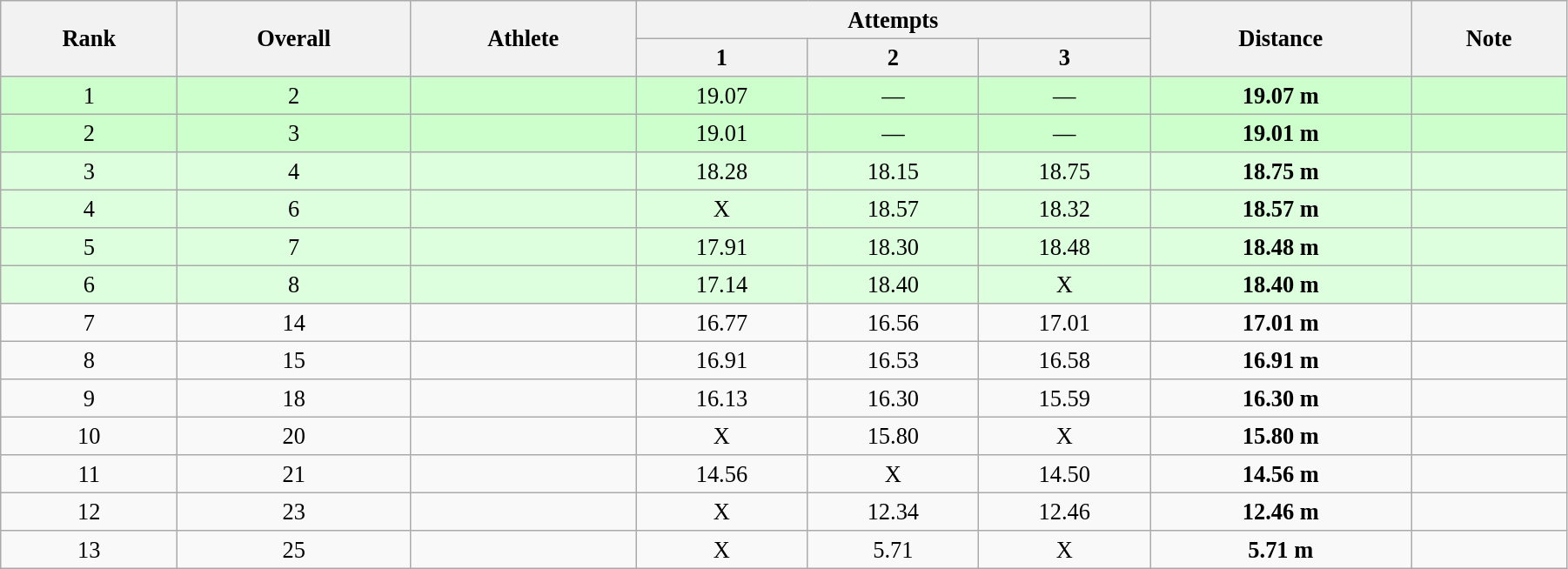<table class="wikitable" style=" text-align:center; font-size:110%;" width="95%">
<tr>
<th rowspan="2">Rank</th>
<th rowspan="2">Overall</th>
<th rowspan="2">Athlete</th>
<th colspan="3">Attempts</th>
<th rowspan="2">Distance</th>
<th rowspan="2">Note</th>
</tr>
<tr>
<th>1</th>
<th>2</th>
<th>3</th>
</tr>
<tr style="background:#ccffcc;">
<td>1</td>
<td>2</td>
<td align=left></td>
<td>19.07</td>
<td>—</td>
<td>—</td>
<td><strong>19.07 m </strong></td>
<td></td>
</tr>
<tr style="background:#ccffcc;">
<td>2</td>
<td>3</td>
<td align=left></td>
<td>19.01</td>
<td>—</td>
<td>—</td>
<td><strong>19.01 m </strong></td>
<td></td>
</tr>
<tr style="background:#ddffdd;">
<td>3</td>
<td>4</td>
<td align=left></td>
<td>18.28</td>
<td>18.15</td>
<td>18.75</td>
<td><strong>18.75 m </strong></td>
<td></td>
</tr>
<tr style="background:#ddffdd;">
<td>4</td>
<td>6</td>
<td align=left></td>
<td>X</td>
<td>18.57</td>
<td>18.32</td>
<td><strong>18.57 m </strong></td>
<td></td>
</tr>
<tr style="background:#ddffdd;">
<td>5</td>
<td>7</td>
<td align=left></td>
<td>17.91</td>
<td>18.30</td>
<td>18.48</td>
<td><strong>18.48 m </strong></td>
<td></td>
</tr>
<tr style="background:#ddffdd;">
<td>6</td>
<td>8</td>
<td align=left></td>
<td>17.14</td>
<td>18.40</td>
<td>X</td>
<td><strong>18.40 m </strong></td>
<td></td>
</tr>
<tr>
<td>7</td>
<td>14</td>
<td align=left></td>
<td>16.77</td>
<td>16.56</td>
<td>17.01</td>
<td><strong>17.01 m </strong></td>
<td></td>
</tr>
<tr>
<td>8</td>
<td>15</td>
<td align=left></td>
<td>16.91</td>
<td>16.53</td>
<td>16.58</td>
<td><strong>16.91 m </strong></td>
<td></td>
</tr>
<tr>
<td>9</td>
<td>18</td>
<td align=left></td>
<td>16.13</td>
<td>16.30</td>
<td>15.59</td>
<td><strong>16.30 m </strong></td>
<td></td>
</tr>
<tr>
<td>10</td>
<td>20</td>
<td align=left></td>
<td>X</td>
<td>15.80</td>
<td>X</td>
<td><strong>15.80 m </strong></td>
<td></td>
</tr>
<tr>
<td>11</td>
<td>21</td>
<td align=left></td>
<td>14.56</td>
<td>X</td>
<td>14.50</td>
<td><strong>14.56 m </strong></td>
<td></td>
</tr>
<tr>
<td>12</td>
<td>23</td>
<td align=left></td>
<td>X</td>
<td>12.34</td>
<td>12.46</td>
<td><strong>12.46 m </strong></td>
<td></td>
</tr>
<tr>
<td>13</td>
<td>25</td>
<td align=left></td>
<td>X</td>
<td>5.71</td>
<td>X</td>
<td><strong>5.71 m </strong></td>
<td></td>
</tr>
</table>
